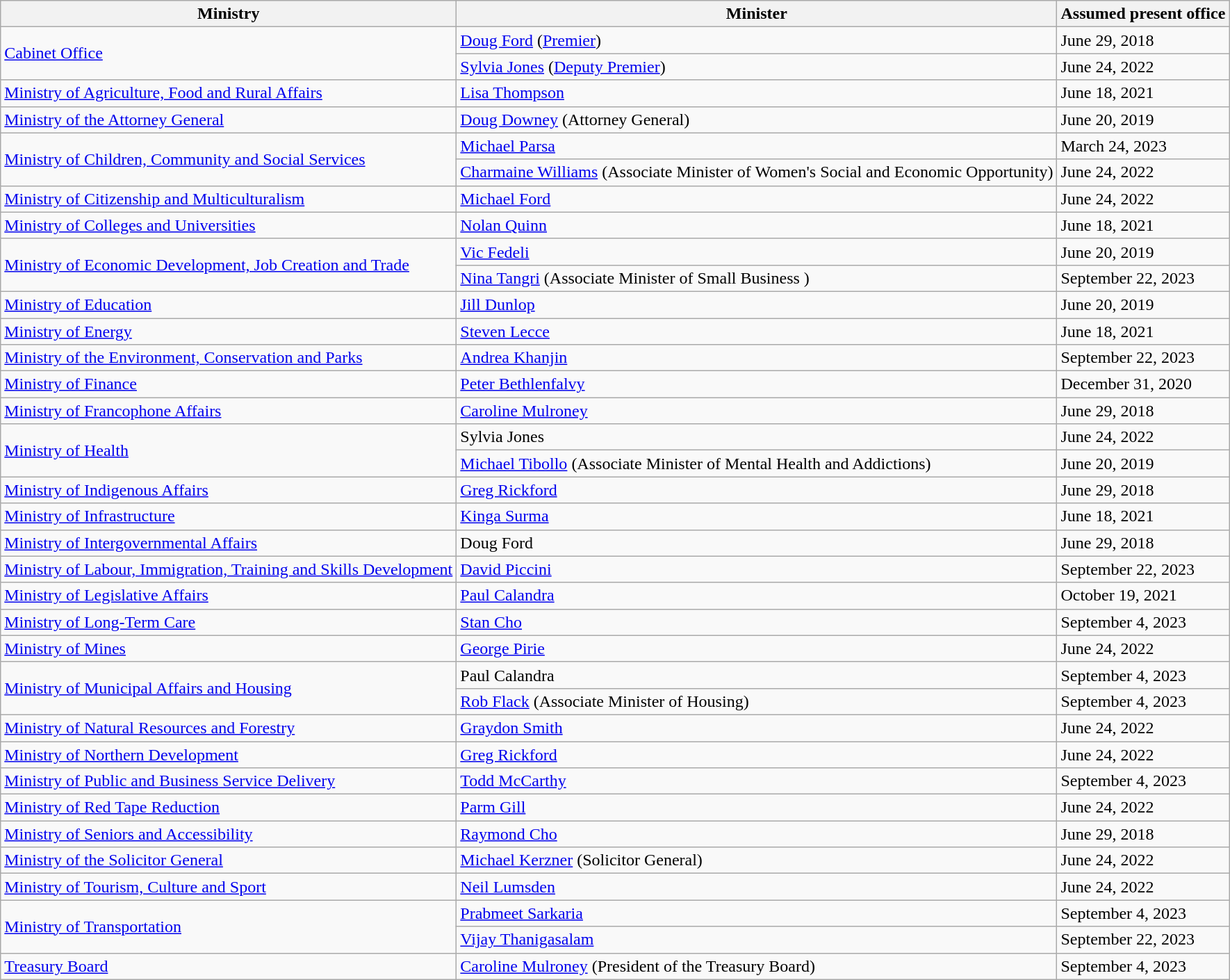<table class="wikitable">
<tr>
<th>Ministry</th>
<th>Minister</th>
<th>Assumed present office</th>
</tr>
<tr>
<td rowspan="2"><a href='#'>Cabinet Office</a></td>
<td><a href='#'>Doug Ford</a> (<a href='#'>Premier</a>)</td>
<td>June 29, 2018</td>
</tr>
<tr>
<td><a href='#'>Sylvia Jones</a> (<a href='#'>Deputy Premier</a>)</td>
<td>June 24, 2022</td>
</tr>
<tr>
<td><a href='#'>Ministry of Agriculture, Food and Rural Affairs</a></td>
<td><a href='#'>Lisa Thompson</a></td>
<td>June 18, 2021</td>
</tr>
<tr>
<td><a href='#'>Ministry of the Attorney General</a></td>
<td><a href='#'>Doug Downey</a> (Attorney General)</td>
<td>June 20, 2019</td>
</tr>
<tr>
<td rowspan="2"><a href='#'>Ministry of Children, Community and Social Services</a></td>
<td><a href='#'>Michael Parsa</a></td>
<td>March 24, 2023</td>
</tr>
<tr>
<td><a href='#'>Charmaine Williams</a> (Associate Minister of Women's Social and Economic Opportunity)</td>
<td>June 24, 2022</td>
</tr>
<tr>
<td><a href='#'>Ministry of Citizenship and Multiculturalism</a></td>
<td><a href='#'>Michael Ford</a></td>
<td>June 24, 2022</td>
</tr>
<tr>
<td><a href='#'>Ministry of Colleges and Universities</a></td>
<td><a href='#'>Nolan Quinn</a></td>
<td>June 18, 2021</td>
</tr>
<tr>
<td rowspan="2"><a href='#'>Ministry of Economic Development, Job Creation and Trade</a></td>
<td><a href='#'>Vic Fedeli</a></td>
<td>June 20, 2019</td>
</tr>
<tr>
<td><a href='#'>Nina Tangri</a> (Associate Minister of Small Business )</td>
<td>September 22, 2023</td>
</tr>
<tr>
<td><a href='#'>Ministry of Education</a></td>
<td><a href='#'>Jill Dunlop</a></td>
<td>June 20, 2019</td>
</tr>
<tr>
<td><a href='#'>Ministry of Energy</a></td>
<td><a href='#'>Steven Lecce</a></td>
<td>June 18, 2021</td>
</tr>
<tr>
<td><a href='#'>Ministry of the Environment, Conservation and Parks</a></td>
<td><a href='#'>Andrea Khanjin</a></td>
<td>September 22, 2023</td>
</tr>
<tr>
<td><a href='#'>Ministry of Finance</a></td>
<td><a href='#'>Peter Bethlenfalvy</a></td>
<td>December 31, 2020</td>
</tr>
<tr>
<td><a href='#'>Ministry of Francophone Affairs</a></td>
<td><a href='#'>Caroline Mulroney</a></td>
<td>June 29, 2018</td>
</tr>
<tr>
<td rowspan="2"><a href='#'>Ministry of Health</a></td>
<td>Sylvia Jones</td>
<td>June 24, 2022</td>
</tr>
<tr>
<td><a href='#'>Michael Tibollo</a> (Associate Minister of Mental Health and Addictions)</td>
<td>June 20, 2019</td>
</tr>
<tr>
<td><a href='#'>Ministry of Indigenous Affairs</a></td>
<td><a href='#'>Greg Rickford</a></td>
<td>June 29, 2018</td>
</tr>
<tr>
<td><a href='#'>Ministry of Infrastructure</a></td>
<td><a href='#'>Kinga Surma</a></td>
<td>June 18, 2021</td>
</tr>
<tr>
<td><a href='#'>Ministry of Intergovernmental Affairs</a></td>
<td>Doug Ford</td>
<td>June 29, 2018</td>
</tr>
<tr>
<td><a href='#'>Ministry of Labour, Immigration, Training and Skills Development</a></td>
<td><a href='#'>David Piccini</a></td>
<td>September 22, 2023</td>
</tr>
<tr>
<td><a href='#'>Ministry of Legislative Affairs</a></td>
<td><a href='#'>Paul Calandra</a></td>
<td>October 19, 2021</td>
</tr>
<tr>
<td><a href='#'>Ministry of Long-Term Care</a></td>
<td><a href='#'>Stan Cho</a></td>
<td>September 4, 2023</td>
</tr>
<tr>
<td><a href='#'>Ministry of Mines</a></td>
<td><a href='#'>George Pirie</a></td>
<td>June 24, 2022</td>
</tr>
<tr>
<td rowspan="2"><a href='#'>Ministry of Municipal Affairs and Housing</a></td>
<td>Paul Calandra</td>
<td>September 4, 2023</td>
</tr>
<tr>
<td><a href='#'>Rob Flack</a> (Associate Minister of Housing)</td>
<td>September 4, 2023</td>
</tr>
<tr>
<td><a href='#'>Ministry of Natural Resources and Forestry</a></td>
<td><a href='#'>Graydon Smith</a></td>
<td>June 24, 2022</td>
</tr>
<tr>
<td><a href='#'>Ministry of Northern Development</a></td>
<td><a href='#'>Greg Rickford</a></td>
<td>June 24, 2022</td>
</tr>
<tr>
<td><a href='#'>Ministry of Public and Business Service Delivery</a></td>
<td><a href='#'>Todd McCarthy</a></td>
<td>September 4, 2023</td>
</tr>
<tr>
<td><a href='#'>Ministry of Red Tape Reduction</a></td>
<td><a href='#'>Parm Gill</a></td>
<td>June 24, 2022</td>
</tr>
<tr>
<td><a href='#'>Ministry of Seniors and Accessibility</a></td>
<td><a href='#'>Raymond Cho</a></td>
<td>June 29, 2018</td>
</tr>
<tr>
<td><a href='#'>Ministry of the Solicitor General</a></td>
<td><a href='#'>Michael Kerzner</a> (Solicitor General)</td>
<td>June 24, 2022</td>
</tr>
<tr>
<td><a href='#'>Ministry of Tourism, Culture and Sport</a></td>
<td><a href='#'>Neil Lumsden</a></td>
<td>June 24, 2022</td>
</tr>
<tr>
<td rowspan="2"><a href='#'>Ministry of Transportation</a></td>
<td><a href='#'>Prabmeet Sarkaria</a></td>
<td>September 4, 2023</td>
</tr>
<tr>
<td><a href='#'>Vijay Thanigasalam</a></td>
<td>September 22, 2023</td>
</tr>
<tr>
<td><a href='#'>Treasury Board</a></td>
<td><a href='#'>Caroline Mulroney</a> (President of the Treasury Board)</td>
<td>September 4, 2023</td>
</tr>
</table>
